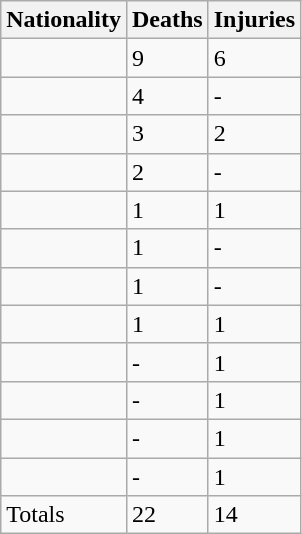<table class="wikitable">
<tr>
<th>Nationality</th>
<th>Deaths</th>
<th>Injuries</th>
</tr>
<tr>
<td></td>
<td>9</td>
<td>6</td>
</tr>
<tr>
<td></td>
<td>4</td>
<td>-</td>
</tr>
<tr>
<td></td>
<td>3</td>
<td>2</td>
</tr>
<tr>
<td></td>
<td>2</td>
<td>-</td>
</tr>
<tr>
<td></td>
<td>1</td>
<td>1</td>
</tr>
<tr>
<td></td>
<td>1</td>
<td>-</td>
</tr>
<tr>
<td></td>
<td>1</td>
<td>-</td>
</tr>
<tr>
<td></td>
<td>1</td>
<td>1</td>
</tr>
<tr>
<td></td>
<td>-</td>
<td>1</td>
</tr>
<tr>
<td></td>
<td>-</td>
<td>1</td>
</tr>
<tr>
<td></td>
<td>-</td>
<td>1</td>
</tr>
<tr>
<td></td>
<td>-</td>
<td>1</td>
</tr>
<tr>
<td>Totals</td>
<td>22</td>
<td>14</td>
</tr>
</table>
